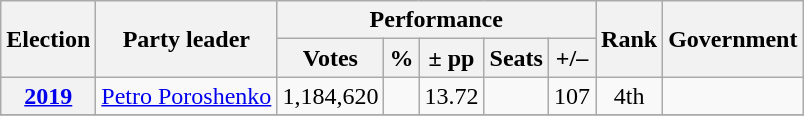<table class=wikitable style=text-align:center>
<tr>
<th rowspan="2"><strong>Election</strong></th>
<th rowspan="2">Party leader</th>
<th colspan="5" scope="col">Performance</th>
<th rowspan="2">Rank</th>
<th rowspan="2">Government</th>
</tr>
<tr>
<th><strong>Votes</strong></th>
<th><strong>%</strong></th>
<th><strong>± pp</strong></th>
<th><strong>Seats</strong></th>
<th><strong>+/–</strong></th>
</tr>
<tr>
<th><a href='#'>2019</a></th>
<td><a href='#'>Petro Poroshenko</a></td>
<td>1,184,620</td>
<td></td>
<td> 13.72</td>
<td></td>
<td> 107</td>
<td> 4th</td>
<td></td>
</tr>
<tr>
</tr>
</table>
